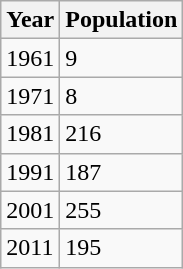<table class="wikitable">
<tr>
<th>Year</th>
<th>Population</th>
</tr>
<tr>
<td>1961</td>
<td>9</td>
</tr>
<tr>
<td>1971</td>
<td>8</td>
</tr>
<tr>
<td>1981</td>
<td>216</td>
</tr>
<tr>
<td>1991</td>
<td>187</td>
</tr>
<tr>
<td>2001</td>
<td>255</td>
</tr>
<tr>
<td>2011</td>
<td>195</td>
</tr>
</table>
